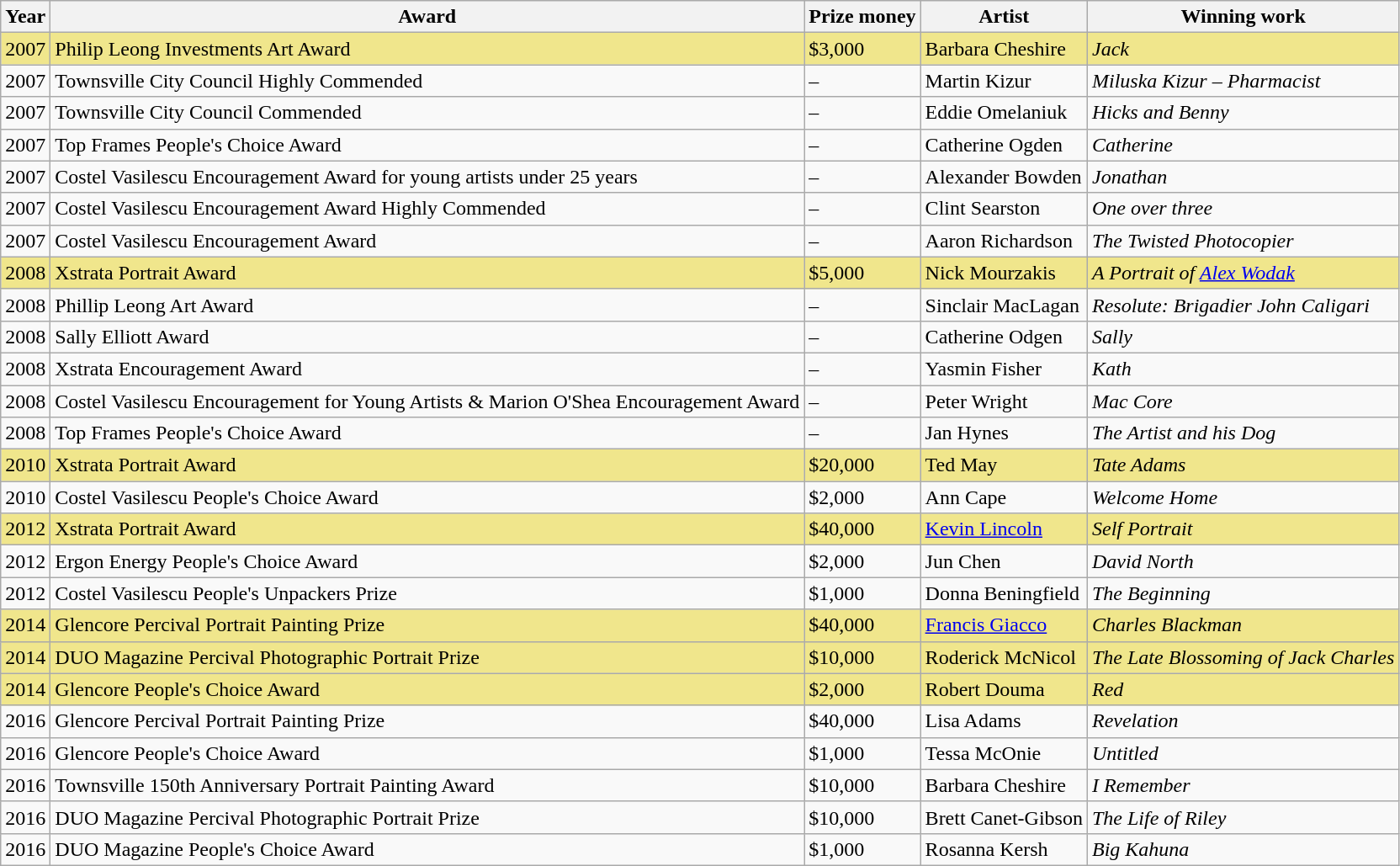<table class="wikitable" style="border: 0">
<tr>
<th>Year</th>
<th>Award</th>
<th>Prize money</th>
<th>Artist</th>
<th>Winning work</th>
</tr>
<tr valign="top" style="background: khaki; color: black">
<td>2007</td>
<td>Philip Leong Investments Art Award</td>
<td>$3,000</td>
<td>Barbara Cheshire</td>
<td><em>Jack</em></td>
</tr>
<tr valign="top">
<td>2007</td>
<td>Townsville City Council Highly Commended</td>
<td>–</td>
<td>Martin Kizur</td>
<td><em>Miluska Kizur – Pharmacist</em></td>
</tr>
<tr valign="top">
<td>2007</td>
<td>Townsville City Council Commended</td>
<td>–</td>
<td>Eddie Omelaniuk</td>
<td><em>Hicks and Benny</em></td>
</tr>
<tr valign="top">
<td>2007</td>
<td>Top Frames People's Choice Award</td>
<td>–</td>
<td>Catherine Ogden</td>
<td><em>Catherine</em></td>
</tr>
<tr valign="top">
<td>2007</td>
<td>Costel Vasilescu Encouragement Award for young artists under 25 years</td>
<td>–</td>
<td>Alexander Bowden</td>
<td><em>Jonathan</em></td>
</tr>
<tr valign="top">
<td>2007</td>
<td>Costel Vasilescu Encouragement Award Highly Commended</td>
<td>–</td>
<td>Clint Searston</td>
<td><em>One over three</em></td>
</tr>
<tr valign="top">
<td>2007</td>
<td>Costel Vasilescu Encouragement Award</td>
<td>–</td>
<td>Aaron Richardson</td>
<td><em>The Twisted Photocopier</em></td>
</tr>
<tr valign="top" style="background: khaki; color: black">
<td>2008</td>
<td>Xstrata Portrait Award</td>
<td>$5,000</td>
<td>Nick Mourzakis</td>
<td><em>A Portrait of <a href='#'>Alex Wodak</a></em></td>
</tr>
<tr valign="top">
<td>2008</td>
<td>Phillip Leong Art Award</td>
<td>–</td>
<td>Sinclair MacLagan</td>
<td><em>Resolute: Brigadier John Caligari</em></td>
</tr>
<tr valign="top">
<td>2008</td>
<td>Sally Elliott Award</td>
<td>–</td>
<td>Catherine Odgen</td>
<td><em>Sally</em></td>
</tr>
<tr valign="top">
<td>2008</td>
<td>Xstrata Encouragement Award</td>
<td>–</td>
<td>Yasmin Fisher</td>
<td><em>Kath</em></td>
</tr>
<tr valign="top">
<td>2008</td>
<td>Costel Vasilescu Encouragement for Young Artists & Marion O'Shea Encouragement Award</td>
<td>–</td>
<td>Peter Wright</td>
<td><em>Mac Core</em></td>
</tr>
<tr valign="top">
<td>2008</td>
<td>Top Frames People's Choice Award</td>
<td>–</td>
<td>Jan Hynes</td>
<td><em>The Artist and his Dog</em></td>
</tr>
<tr valign="top" style="background: khaki; color: black">
<td>2010</td>
<td>Xstrata Portrait Award</td>
<td>$20,000</td>
<td>Ted May</td>
<td><em>Tate Adams</em></td>
</tr>
<tr valign="top">
<td>2010</td>
<td>Costel Vasilescu People's Choice Award</td>
<td>$2,000</td>
<td>Ann Cape</td>
<td><em>Welcome Home</em></td>
</tr>
<tr valign="top" style="background: khaki; color: black">
<td>2012</td>
<td>Xstrata Portrait Award</td>
<td>$40,000</td>
<td><a href='#'>Kevin Lincoln</a></td>
<td><em>Self Portrait</em></td>
</tr>
<tr valign="top">
<td>2012</td>
<td>Ergon Energy People's Choice Award</td>
<td>$2,000</td>
<td>Jun Chen</td>
<td><em>David North</em></td>
</tr>
<tr valign="top">
<td>2012</td>
<td>Costel Vasilescu People's Unpackers Prize</td>
<td>$1,000</td>
<td>Donna Beningfield</td>
<td><em>The Beginning</em></td>
</tr>
<tr valign="top" style="background: khaki; color: black">
<td>2014</td>
<td>Glencore Percival Portrait Painting Prize</td>
<td>$40,000</td>
<td><a href='#'>Francis Giacco</a></td>
<td><em>Charles Blackman</em></td>
</tr>
<tr valign="top" style="background: khaki; color: black">
<td>2014</td>
<td>DUO Magazine Percival Photographic Portrait Prize</td>
<td>$10,000</td>
<td>Roderick McNicol</td>
<td><em>The Late Blossoming of Jack Charles</em></td>
</tr>
<tr valign="top" style="background: khaki; color: black">
<td>2014</td>
<td>Glencore People's Choice Award</td>
<td>$2,000</td>
<td>Robert Douma</td>
<td><em>Red</em></td>
</tr>
<tr>
<td>2016</td>
<td>Glencore Percival Portrait Painting Prize</td>
<td>$40,000</td>
<td>Lisa Adams</td>
<td><em>Revelation</em></td>
</tr>
<tr>
<td>2016</td>
<td>Glencore People's Choice Award</td>
<td>$1,000</td>
<td>Tessa McOnie</td>
<td><em>Untitled</em></td>
</tr>
<tr>
<td>2016</td>
<td>Townsville 150th Anniversary Portrait Painting Award</td>
<td>$10,000</td>
<td>Barbara Cheshire</td>
<td><em>I Remember</em></td>
</tr>
<tr>
<td>2016</td>
<td>DUO Magazine Percival Photographic Portrait Prize</td>
<td>$10,000</td>
<td>Brett Canet-Gibson</td>
<td><em>The Life of Riley </em></td>
</tr>
<tr>
<td>2016</td>
<td>DUO Magazine People's Choice Award</td>
<td>$1,000</td>
<td>Rosanna Kersh</td>
<td><em>Big Kahuna</em></td>
</tr>
</table>
